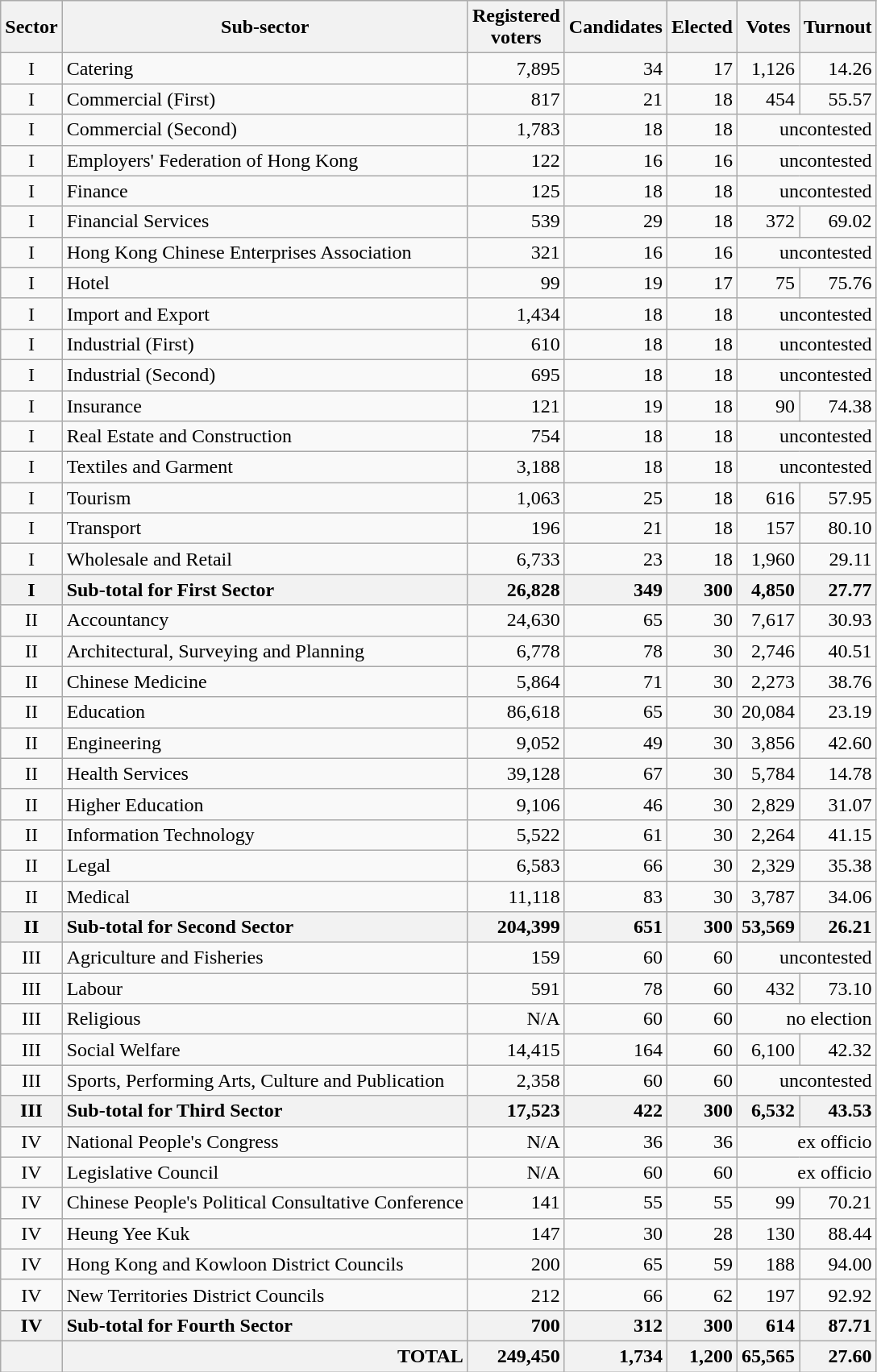<table class="wikitable" style="text-align:right;">
<tr>
<th>Sector</th>
<th>Sub-sector</th>
<th>Registered<br>voters</th>
<th>Candidates</th>
<th>Elected</th>
<th>Votes</th>
<th>Turnout</th>
</tr>
<tr>
<td align=center>I</td>
<td align=left>Catering</td>
<td>7,895</td>
<td>34</td>
<td>17</td>
<td>1,126</td>
<td>14.26</td>
</tr>
<tr>
<td align=center>I</td>
<td align=left>Commercial (First)</td>
<td>817</td>
<td>21</td>
<td>18</td>
<td>454</td>
<td>55.57</td>
</tr>
<tr>
<td align=center>I</td>
<td align=left>Commercial (Second)</td>
<td>1,783</td>
<td>18</td>
<td>18</td>
<td colspan=2>uncontested</td>
</tr>
<tr>
<td align=center>I</td>
<td align=left>Employers' Federation of Hong Kong</td>
<td>122</td>
<td>16</td>
<td>16</td>
<td colspan=2>uncontested</td>
</tr>
<tr>
<td align=center>I</td>
<td align=left>Finance</td>
<td>125</td>
<td>18</td>
<td>18</td>
<td colspan=2>uncontested</td>
</tr>
<tr>
<td align=center>I</td>
<td align=left>Financial Services</td>
<td>539</td>
<td>29</td>
<td>18</td>
<td>372</td>
<td>69.02</td>
</tr>
<tr>
<td align=center>I</td>
<td align=left>Hong Kong Chinese Enterprises Association</td>
<td>321</td>
<td>16</td>
<td>16</td>
<td colspan=2>uncontested</td>
</tr>
<tr>
<td align=center>I</td>
<td align=left>Hotel</td>
<td>99</td>
<td>19</td>
<td>17</td>
<td>75</td>
<td>75.76</td>
</tr>
<tr>
<td align=center>I</td>
<td align=left>Import and Export</td>
<td>1,434</td>
<td>18</td>
<td>18</td>
<td colspan=2>uncontested</td>
</tr>
<tr>
<td align=center>I</td>
<td align=left>Industrial (First)</td>
<td>610</td>
<td>18</td>
<td>18</td>
<td colspan=2>uncontested</td>
</tr>
<tr>
<td align=center>I</td>
<td align=left>Industrial (Second)</td>
<td>695</td>
<td>18</td>
<td>18</td>
<td colspan=2>uncontested</td>
</tr>
<tr>
<td align=center>I</td>
<td align=left>Insurance</td>
<td>121</td>
<td>19</td>
<td>18</td>
<td>90</td>
<td>74.38</td>
</tr>
<tr>
<td align=center>I</td>
<td align=left>Real Estate and Construction</td>
<td>754</td>
<td>18</td>
<td>18</td>
<td colspan=2>uncontested</td>
</tr>
<tr>
<td align=center>I</td>
<td align=left>Textiles and Garment</td>
<td>3,188</td>
<td>18</td>
<td>18</td>
<td colspan=2>uncontested</td>
</tr>
<tr>
<td align=center>I</td>
<td align=left>Tourism</td>
<td>1,063</td>
<td>25</td>
<td>18</td>
<td>616</td>
<td>57.95</td>
</tr>
<tr>
<td align=center>I</td>
<td align=left>Transport</td>
<td>196</td>
<td>21</td>
<td>18</td>
<td>157</td>
<td>80.10</td>
</tr>
<tr>
<td align=center>I</td>
<td align=left>Wholesale and Retail</td>
<td>6,733</td>
<td>23</td>
<td>18</td>
<td>1,960</td>
<td>29.11</td>
</tr>
<tr bgcolor="F2F2F2">
<td align=center><strong>I</strong></td>
<td align=left><strong>Sub-total for First Sector</strong></td>
<td><strong>26,828</strong></td>
<td><strong>349</strong></td>
<td><strong>300</strong></td>
<td><strong>4,850</strong></td>
<td><strong>27.77</strong></td>
</tr>
<tr>
<td align=center>II</td>
<td align=left>Accountancy</td>
<td>24,630</td>
<td>65</td>
<td>30</td>
<td>7,617</td>
<td>30.93</td>
</tr>
<tr>
<td align=center>II</td>
<td align=left>Architectural, Surveying and Planning</td>
<td>6,778</td>
<td>78</td>
<td>30</td>
<td>2,746</td>
<td>40.51</td>
</tr>
<tr>
<td align=center>II</td>
<td align=left>Chinese Medicine</td>
<td>5,864</td>
<td>71</td>
<td>30</td>
<td>2,273</td>
<td>38.76</td>
</tr>
<tr>
<td align=center>II</td>
<td align=left>Education</td>
<td>86,618</td>
<td>65</td>
<td>30</td>
<td>20,084</td>
<td>23.19</td>
</tr>
<tr>
<td align=center>II</td>
<td align=left>Engineering</td>
<td>9,052</td>
<td>49</td>
<td>30</td>
<td>3,856</td>
<td>42.60</td>
</tr>
<tr>
<td align=center>II</td>
<td align=left>Health Services</td>
<td>39,128</td>
<td>67</td>
<td>30</td>
<td>5,784</td>
<td>14.78</td>
</tr>
<tr>
<td align=center>II</td>
<td align=left>Higher Education</td>
<td>9,106</td>
<td>46</td>
<td>30</td>
<td>2,829</td>
<td>31.07</td>
</tr>
<tr>
<td align=center>II</td>
<td align=left>Information Technology</td>
<td>5,522</td>
<td>61</td>
<td>30</td>
<td>2,264</td>
<td>41.15</td>
</tr>
<tr>
<td align=center>II</td>
<td align=left>Legal</td>
<td>6,583</td>
<td>66</td>
<td>30</td>
<td>2,329</td>
<td>35.38</td>
</tr>
<tr>
<td align=center>II</td>
<td align=left>Medical</td>
<td>11,118</td>
<td>83</td>
<td>30</td>
<td>3,787</td>
<td>34.06</td>
</tr>
<tr bgcolor="F2F2F2">
<td align=center><strong>II</strong></td>
<td align=left><strong>Sub-total for Second Sector</strong></td>
<td><strong>204,399</strong></td>
<td><strong>651</strong></td>
<td><strong>300</strong></td>
<td><strong>53,569</strong></td>
<td><strong>26.21</strong></td>
</tr>
<tr>
<td align=center>III</td>
<td align=left>Agriculture and Fisheries</td>
<td>159</td>
<td>60</td>
<td>60</td>
<td colspan=2>uncontested</td>
</tr>
<tr>
<td align=center>III</td>
<td align=left>Labour</td>
<td>591</td>
<td>78</td>
<td>60</td>
<td>432</td>
<td>73.10</td>
</tr>
<tr>
<td align=center>III</td>
<td align=left>Religious</td>
<td>N/A</td>
<td>60</td>
<td>60</td>
<td colspan=2>no election</td>
</tr>
<tr>
<td align=center>III</td>
<td align=left>Social Welfare</td>
<td>14,415</td>
<td>164</td>
<td>60</td>
<td>6,100</td>
<td>42.32</td>
</tr>
<tr>
<td align=center>III</td>
<td align=left>Sports, Performing Arts, Culture and Publication</td>
<td>2,358</td>
<td>60</td>
<td>60</td>
<td colspan=2>uncontested</td>
</tr>
<tr bgcolor="F2F2F2">
<td align=center><strong>III</strong></td>
<td align=left><strong>Sub-total for Third Sector</strong></td>
<td><strong>17,523</strong></td>
<td><strong>422</strong></td>
<td><strong>300</strong></td>
<td><strong>6,532</strong></td>
<td><strong>43.53</strong></td>
</tr>
<tr>
<td align=center>IV</td>
<td align=left>National People's Congress</td>
<td>N/A</td>
<td>36</td>
<td>36</td>
<td colspan=2>ex officio</td>
</tr>
<tr>
<td align=center>IV</td>
<td align=left>Legislative Council</td>
<td>N/A</td>
<td>60</td>
<td>60</td>
<td colspan=2>ex officio</td>
</tr>
<tr>
<td align=center>IV</td>
<td align=left>Chinese People's Political Consultative Conference</td>
<td>141</td>
<td>55</td>
<td>55</td>
<td>99</td>
<td>70.21</td>
</tr>
<tr>
<td align=center>IV</td>
<td align=left>Heung Yee Kuk</td>
<td>147</td>
<td>30</td>
<td>28</td>
<td>130</td>
<td>88.44</td>
</tr>
<tr>
<td align=center>IV</td>
<td align=left>Hong Kong and Kowloon District Councils</td>
<td>200</td>
<td>65</td>
<td>59</td>
<td>188</td>
<td>94.00</td>
</tr>
<tr>
<td align=center>IV</td>
<td align=left>New Territories District Councils</td>
<td>212</td>
<td>66</td>
<td>62</td>
<td>197</td>
<td>92.92</td>
</tr>
<tr bgcolor="F2F2F2">
<td align=center><strong>IV</strong></td>
<td align=left><strong>Sub-total for Fourth Sector</strong></td>
<td><strong>700</strong></td>
<td><strong>312</strong></td>
<td><strong>300</strong></td>
<td><strong>614</strong></td>
<td><strong>87.71</strong></td>
</tr>
<tr bgcolor="F2F2F2">
<td></td>
<td><strong>TOTAL</strong></td>
<td><strong>249,450</strong></td>
<td><strong>1,734</strong></td>
<td><strong>1,200</strong></td>
<td><strong>65,565</strong></td>
<td><strong>27.60</strong></td>
</tr>
</table>
